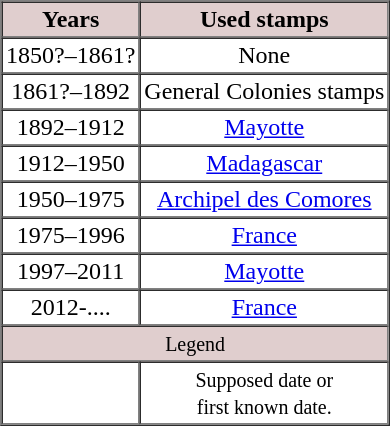<table border="1" cellpadding="2" cellspacing="0" style="text-align:center">
<tr>
<th style="background:#E0CECE">Years</th>
<th style="background:#E0CECE">Used stamps</th>
</tr>
<tr>
<td>1850?–1861?</td>
<td>None</td>
</tr>
<tr>
<td>1861?–1892</td>
<td>General Colonies stamps</td>
</tr>
<tr>
<td>1892–1912</td>
<td><a href='#'>Mayotte</a></td>
</tr>
<tr>
<td>1912–1950</td>
<td><a href='#'>Madagascar</a></td>
</tr>
<tr>
<td>1950–1975</td>
<td><a href='#'>Archipel des Comores</a></td>
</tr>
<tr>
<td>1975–1996</td>
<td><a href='#'>France</a></td>
</tr>
<tr>
<td>1997–2011</td>
<td><a href='#'>Mayotte</a></td>
</tr>
<tr>
<td>2012-....</td>
<td><a href='#'>France</a></td>
</tr>
<tr>
<td style="background:#E0CECE" colspan="2"><small>Legend</small></td>
</tr>
<tr>
<td></td>
<td><small>Supposed date or<br>first known date.</small></td>
</tr>
<tr>
</tr>
</table>
